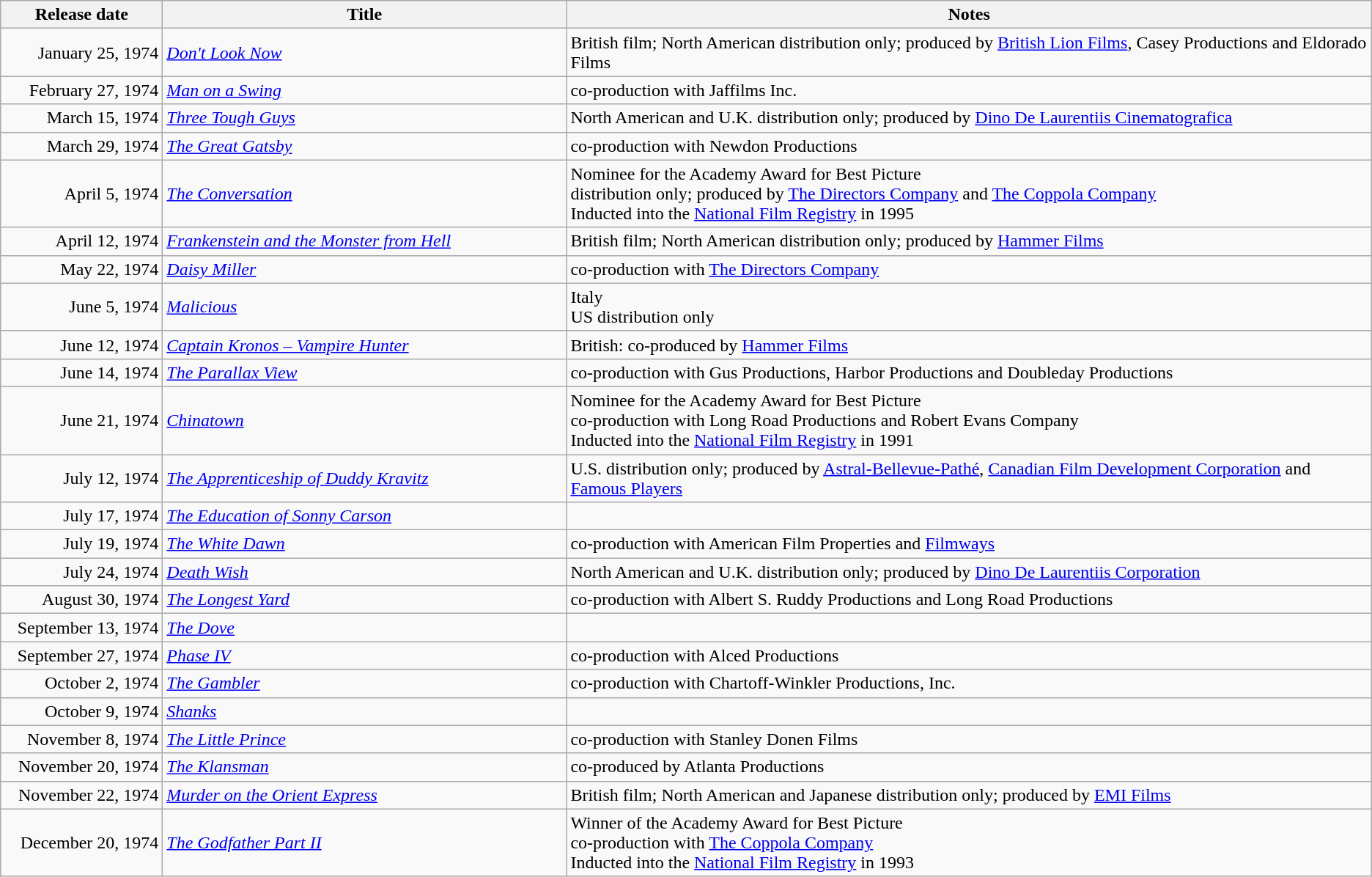<table class="wikitable sortable">
<tr>
<th style="width:8.75em;">Release date</th>
<th style="width:22.5em;">Title</th>
<th>Notes</th>
</tr>
<tr>
<td style="text-align:right;">January 25, 1974</td>
<td><em><a href='#'>Don't Look Now</a></em></td>
<td>British film; North American distribution only; produced by <a href='#'>British Lion Films</a>, Casey Productions and Eldorado Films</td>
</tr>
<tr>
<td style="text-align:right;">February 27, 1974</td>
<td><em><a href='#'>Man on a Swing</a></em></td>
<td>co-production with Jaffilms Inc.</td>
</tr>
<tr>
<td style="text-align:right;">March 15, 1974</td>
<td><em><a href='#'>Three Tough Guys</a></em></td>
<td>North American and U.K. distribution only; produced by <a href='#'>Dino De Laurentiis Cinematografica</a></td>
</tr>
<tr>
<td style="text-align:right;">March 29, 1974</td>
<td><em><a href='#'>The Great Gatsby</a></em></td>
<td>co-production with Newdon Productions</td>
</tr>
<tr>
<td style="text-align:right;">April 5, 1974</td>
<td><em><a href='#'>The Conversation</a></em></td>
<td>Nominee for the Academy Award for Best Picture<br>distribution only; produced by <a href='#'>The Directors Company</a> and <a href='#'>The Coppola Company</a><br>Inducted into the <a href='#'>National Film Registry</a> in 1995</td>
</tr>
<tr>
<td style="text-align:right;">April 12, 1974</td>
<td><em><a href='#'>Frankenstein and the Monster from Hell</a></em></td>
<td>British film; North American distribution only; produced by <a href='#'>Hammer Films</a></td>
</tr>
<tr>
<td style="text-align:right;">May 22, 1974</td>
<td><em><a href='#'>Daisy Miller</a></em></td>
<td>co-production with <a href='#'>The Directors Company</a></td>
</tr>
<tr>
<td style="text-align:right;">June 5, 1974</td>
<td><em><a href='#'>Malicious</a></em></td>
<td>Italy<br>US distribution only</td>
</tr>
<tr>
<td style="text-align:right;">June 12, 1974</td>
<td><em><a href='#'>Captain Kronos – Vampire Hunter</a></em></td>
<td>British: co-produced by <a href='#'>Hammer Films</a></td>
</tr>
<tr>
<td style="text-align:right;">June 14, 1974</td>
<td><em><a href='#'>The Parallax View</a></em></td>
<td>co-production with Gus Productions, Harbor Productions and Doubleday Productions</td>
</tr>
<tr>
<td style="text-align:right;">June 21, 1974</td>
<td><em><a href='#'>Chinatown</a></em></td>
<td>Nominee for the Academy Award for Best Picture<br>co-production with Long Road Productions and Robert Evans Company<br>Inducted into the <a href='#'>National Film Registry</a> in 1991</td>
</tr>
<tr>
<td style="text-align:right;">July 12, 1974</td>
<td><em><a href='#'>The Apprenticeship of Duddy Kravitz</a></em></td>
<td>U.S. distribution only; produced by <a href='#'>Astral-Bellevue-Pathé</a>, <a href='#'>Canadian Film Development Corporation</a> and <a href='#'>Famous Players</a></td>
</tr>
<tr>
<td style="text-align:right;">July 17, 1974</td>
<td><em><a href='#'>The Education of Sonny Carson</a></em></td>
<td></td>
</tr>
<tr>
<td style="text-align:right;">July 19, 1974</td>
<td><em><a href='#'>The White Dawn</a></em></td>
<td>co-production with American Film Properties and <a href='#'>Filmways</a></td>
</tr>
<tr>
<td style="text-align:right;">July 24, 1974</td>
<td><em><a href='#'>Death Wish</a></em></td>
<td>North American and U.K. distribution only; produced by <a href='#'>Dino De Laurentiis Corporation</a></td>
</tr>
<tr>
<td style="text-align:right;">August 30, 1974</td>
<td><em><a href='#'>The Longest Yard</a></em></td>
<td>co-production with Albert S. Ruddy Productions and Long Road Productions</td>
</tr>
<tr>
<td style="text-align:right;">September 13, 1974</td>
<td><em><a href='#'>The Dove</a></em></td>
<td></td>
</tr>
<tr>
<td style="text-align:right;">September 27, 1974</td>
<td><em><a href='#'>Phase IV</a></em></td>
<td>co-production with Alced Productions</td>
</tr>
<tr>
<td style="text-align:right;">October 2, 1974</td>
<td><em><a href='#'>The Gambler</a></em></td>
<td>co-production with Chartoff-Winkler Productions, Inc.</td>
</tr>
<tr>
<td style="text-align:right;">October 9, 1974</td>
<td><em><a href='#'>Shanks</a></em></td>
<td></td>
</tr>
<tr>
<td style="text-align:right;">November 8, 1974</td>
<td><em><a href='#'>The Little Prince</a></em></td>
<td>co-production with Stanley Donen Films</td>
</tr>
<tr>
<td style="text-align:right;">November 20, 1974</td>
<td><em><a href='#'>The Klansman</a></em></td>
<td>co-produced by Atlanta Productions</td>
</tr>
<tr>
<td style="text-align:right;">November 22, 1974</td>
<td><em><a href='#'>Murder on the Orient Express</a></em></td>
<td>British film; North American and Japanese distribution only; produced by <a href='#'>EMI Films</a></td>
</tr>
<tr>
<td style="text-align:right;">December 20, 1974</td>
<td><em><a href='#'>The Godfather Part II</a></em></td>
<td>Winner of the Academy Award for Best Picture<br>co-production with <a href='#'>The Coppola Company</a><br>Inducted into the <a href='#'>National Film Registry</a> in 1993</td>
</tr>
</table>
